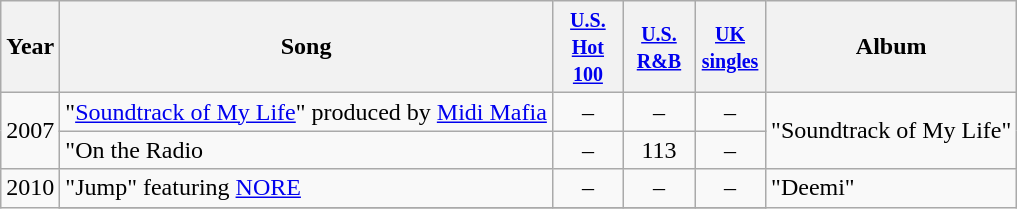<table class="wikitable">
<tr>
<th>Year</th>
<th>Song</th>
<th width="40"><small><a href='#'>U.S. Hot 100</a></small></th>
<th width="40"><small><a href='#'>U.S. R&B</a></small></th>
<th width="40"><small><a href='#'>UK singles</a></small></th>
<th>Album</th>
</tr>
<tr>
<td rowspan="2">2007</td>
<td>"<a href='#'>Soundtrack of My Life</a>" produced by <a href='#'>Midi Mafia</a></td>
<td align="center">–</td>
<td align="center">–</td>
<td align="center">–</td>
<td rowspan="2">"Soundtrack of My Life"</td>
</tr>
<tr>
<td>"On the Radio</td>
<td align="center">–</td>
<td align="center">113</td>
<td align="center">–</td>
</tr>
<tr>
<td rowspan="2">2010</td>
<td>"Jump" featuring <a href='#'>NORE</a></td>
<td align="center">–</td>
<td align="center">–</td>
<td align="center">–</td>
<td rowspan="2">"Deemi"</td>
</tr>
<tr>
</tr>
</table>
